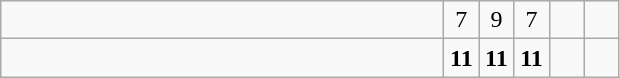<table class="wikitable">
<tr>
<td style="width:18em"></td>
<td align=center style="width:1em">7</td>
<td align=center style="width:1em">9</td>
<td align=center style="width:1em">7</td>
<td align=center style="width:1em"></td>
<td align=center style="width:1em"></td>
</tr>
<tr>
<td style="width:18em"></td>
<td align=center style="width:1em"><strong>11</strong></td>
<td align=center style="width:1em"><strong>11</strong></td>
<td align=center style="width:1em"><strong>11</strong></td>
<td align=center style="width:1em"></td>
<td align=center style="width:1em"></td>
</tr>
</table>
